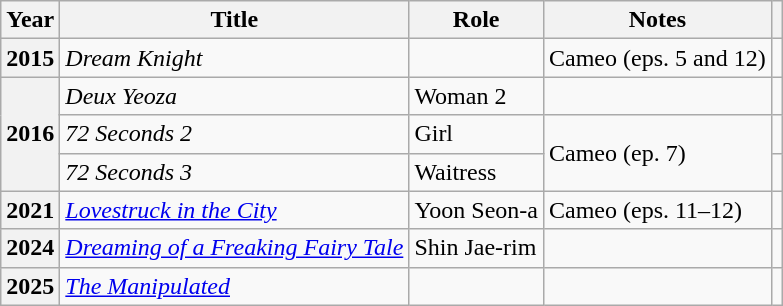<table class="wikitable plainrowheaders sortable">
<tr>
<th scope="col">Year</th>
<th scope="col">Title</th>
<th scope="col">Role</th>
<th scope="col">Notes</th>
<th scope="col" class="unsortable"></th>
</tr>
<tr>
<th scope="row">2015</th>
<td><em>Dream Knight</em></td>
<td></td>
<td>Cameo (eps. 5 and 12)</td>
<td style="text-align:center"></td>
</tr>
<tr>
<th scope="row" rowspan="3">2016</th>
<td><em>Deux Yeoza</em></td>
<td>Woman 2</td>
<td></td>
<td style="text-align:center"></td>
</tr>
<tr>
<td><em>72 Seconds 2</em></td>
<td>Girl</td>
<td rowspan="2">Cameo (ep. 7)</td>
<td style="text-align:center"></td>
</tr>
<tr>
<td><em>72 Seconds 3</em></td>
<td>Waitress</td>
<td style="text-align:center"></td>
</tr>
<tr>
<th scope="row">2021</th>
<td><em><a href='#'>Lovestruck in the City</a></em></td>
<td>Yoon Seon-a</td>
<td>Cameo (eps. 11–12)</td>
<td style="text-align:center"></td>
</tr>
<tr>
<th scope="row">2024</th>
<td><em><a href='#'>Dreaming of a Freaking Fairy Tale</a></em></td>
<td>Shin Jae-rim</td>
<td></td>
<td style="text-align:center"></td>
</tr>
<tr>
<th scope="row">2025</th>
<td><em><a href='#'>The Manipulated</a></em></td>
<td></td>
<td></td>
<td style="text-align:center"></td>
</tr>
</table>
